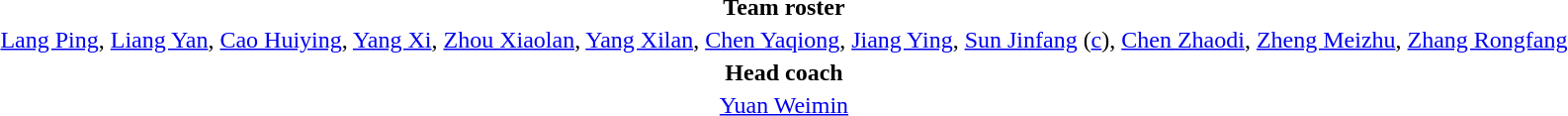<table style="text-align: center; margin-top: 2em; margin-left: auto; margin-right: auto">
<tr>
<td><strong>Team roster</strong></td>
</tr>
<tr>
<td><a href='#'>Lang Ping</a>, <a href='#'>Liang Yan</a>, <a href='#'>Cao Huiying</a>, <a href='#'>Yang Xi</a>, <a href='#'>Zhou Xiaolan</a>, <a href='#'>Yang Xilan</a>, <a href='#'>Chen Yaqiong</a>, <a href='#'>Jiang Ying</a>, <a href='#'>Sun Jinfang</a> (<a href='#'>c</a>), <a href='#'>Chen Zhaodi</a>, <a href='#'>Zheng Meizhu</a>, <a href='#'>Zhang Rongfang</a></td>
</tr>
<tr>
<td><strong>Head coach</strong></td>
</tr>
<tr>
<td><a href='#'>Yuan Weimin</a></td>
</tr>
<tr>
</tr>
</table>
